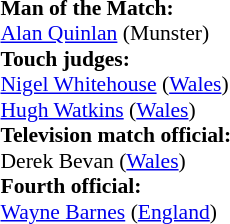<table style="width:100%; font-size:90%;">
<tr>
<td><br><strong>Man of the Match:</strong>
<br> <a href='#'>Alan Quinlan</a> (Munster)<br><strong>Touch judges:</strong>
<br><a href='#'>Nigel Whitehouse</a> (<a href='#'>Wales</a>)
<br><a href='#'>Hugh Watkins</a> (<a href='#'>Wales</a>)
<br><strong>Television match official:</strong>
<br>Derek Bevan (<a href='#'>Wales</a>)
<br><strong>Fourth official:</strong>
<br><a href='#'>Wayne Barnes</a> (<a href='#'>England</a>)</td>
</tr>
</table>
